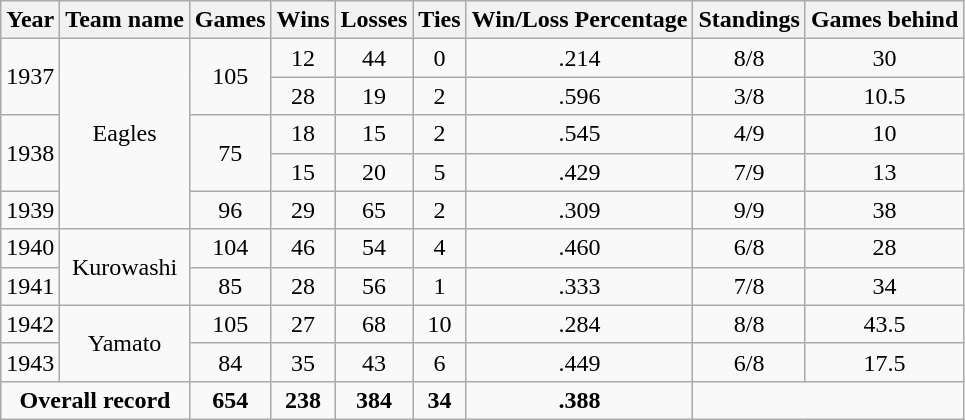<table class="wikitable sortable" style="text-align:center;">
<tr ">
<th>Year</th>
<th>Team name</th>
<th>Games</th>
<th>Wins</th>
<th>Losses</th>
<th>Ties</th>
<th>Win/Loss Percentage</th>
<th>Standings</th>
<th>Games behind</th>
</tr>
<tr>
<td rowspan = 2>1937</td>
<td rowspan = 5>Eagles</td>
<td rowspan=2>105</td>
<td>12</td>
<td>44</td>
<td>0</td>
<td>.214</td>
<td>8/8</td>
<td>30</td>
</tr>
<tr>
<td>28</td>
<td>19</td>
<td>2</td>
<td>.596</td>
<td>3/8</td>
<td>10.5</td>
</tr>
<tr>
<td rowspan = 2>1938</td>
<td rowspan=2>75</td>
<td>18</td>
<td>15</td>
<td>2</td>
<td>.545</td>
<td>4/9</td>
<td>10</td>
</tr>
<tr>
<td>15</td>
<td>20</td>
<td>5</td>
<td>.429</td>
<td>7/9</td>
<td>13</td>
</tr>
<tr>
<td>1939</td>
<td>96</td>
<td>29</td>
<td>65</td>
<td>2</td>
<td>.309</td>
<td>9/9</td>
<td>38</td>
</tr>
<tr>
<td>1940</td>
<td rowspan = 2>Kurowashi</td>
<td>104</td>
<td>46</td>
<td>54</td>
<td>4</td>
<td>.460</td>
<td>6/8</td>
<td>28</td>
</tr>
<tr>
<td>1941</td>
<td>85</td>
<td>28</td>
<td>56</td>
<td>1</td>
<td>.333</td>
<td>7/8</td>
<td>34</td>
</tr>
<tr>
<td>1942</td>
<td rowspan = 2>Yamato</td>
<td>105</td>
<td>27</td>
<td>68</td>
<td>10</td>
<td>.284</td>
<td>8/8</td>
<td>43.5</td>
</tr>
<tr>
<td>1943</td>
<td>84</td>
<td>35</td>
<td>43</td>
<td>6</td>
<td>.449</td>
<td>6/8</td>
<td>17.5</td>
</tr>
<tr>
<td colspan=2><strong>Overall record</strong></td>
<td><strong>654</strong></td>
<td><strong>238</strong></td>
<td><strong>384</strong></td>
<td><strong>34</strong></td>
<td><strong>.388</strong></td>
<td colspan = 2> </td>
</tr>
</table>
